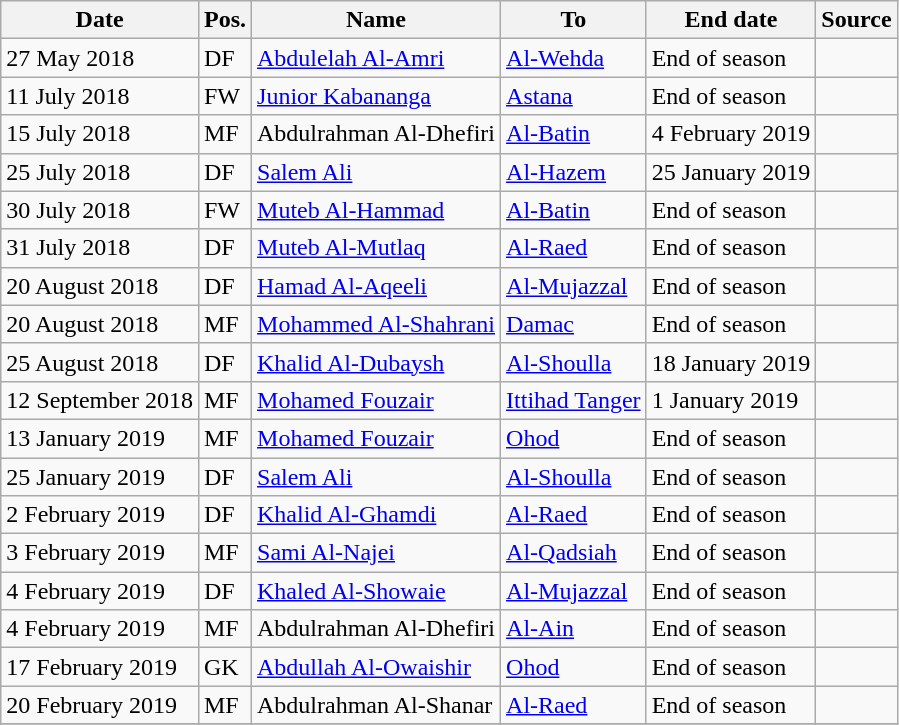<table class="wikitable" style="text-align:left">
<tr>
<th>Date</th>
<th>Pos.</th>
<th>Name</th>
<th>To</th>
<th>End date</th>
<th>Source</th>
</tr>
<tr>
<td>27 May 2018</td>
<td>DF</td>
<td> <a href='#'>Abdulelah Al-Amri</a></td>
<td> <a href='#'>Al-Wehda</a></td>
<td>End of season</td>
<td></td>
</tr>
<tr>
<td>11 July 2018</td>
<td>FW</td>
<td> <a href='#'>Junior Kabananga</a></td>
<td> <a href='#'>Astana</a></td>
<td>End of season</td>
<td></td>
</tr>
<tr>
<td>15 July 2018</td>
<td>MF</td>
<td> Abdulrahman Al-Dhefiri</td>
<td> <a href='#'>Al-Batin</a></td>
<td>4 February 2019</td>
<td></td>
</tr>
<tr>
<td>25 July 2018</td>
<td>DF</td>
<td> <a href='#'>Salem Ali</a></td>
<td> <a href='#'>Al-Hazem</a></td>
<td>25 January 2019</td>
<td></td>
</tr>
<tr>
<td>30 July 2018</td>
<td>FW</td>
<td> <a href='#'>Muteb Al-Hammad</a></td>
<td> <a href='#'>Al-Batin</a></td>
<td>End of season</td>
<td></td>
</tr>
<tr>
<td>31 July 2018</td>
<td>DF</td>
<td> <a href='#'>Muteb Al-Mutlaq</a></td>
<td> <a href='#'>Al-Raed</a></td>
<td>End of season</td>
<td></td>
</tr>
<tr>
<td>20 August 2018</td>
<td>DF</td>
<td> <a href='#'>Hamad Al-Aqeeli</a></td>
<td> <a href='#'>Al-Mujazzal</a></td>
<td>End of season</td>
<td></td>
</tr>
<tr>
<td>20 August 2018</td>
<td>MF</td>
<td> <a href='#'>Mohammed Al-Shahrani</a></td>
<td> <a href='#'>Damac</a></td>
<td>End of season</td>
<td></td>
</tr>
<tr>
<td>25 August 2018</td>
<td>DF</td>
<td> <a href='#'>Khalid Al-Dubaysh</a></td>
<td> <a href='#'>Al-Shoulla</a></td>
<td>18 January 2019</td>
<td></td>
</tr>
<tr>
<td>12 September 2018</td>
<td>MF</td>
<td> <a href='#'>Mohamed Fouzair</a></td>
<td> <a href='#'>Ittihad Tanger</a></td>
<td>1 January 2019</td>
<td></td>
</tr>
<tr>
<td>13 January 2019</td>
<td>MF</td>
<td> <a href='#'>Mohamed Fouzair</a></td>
<td> <a href='#'>Ohod</a></td>
<td>End of season</td>
<td></td>
</tr>
<tr>
<td>25 January 2019</td>
<td>DF</td>
<td> <a href='#'>Salem Ali</a></td>
<td> <a href='#'>Al-Shoulla</a></td>
<td>End of season</td>
<td></td>
</tr>
<tr>
<td>2 February 2019</td>
<td>DF</td>
<td> <a href='#'>Khalid Al-Ghamdi</a></td>
<td> <a href='#'>Al-Raed</a></td>
<td>End of season</td>
<td></td>
</tr>
<tr>
<td>3 February 2019</td>
<td>MF</td>
<td> <a href='#'>Sami Al-Najei</a></td>
<td> <a href='#'>Al-Qadsiah</a></td>
<td>End of season</td>
<td></td>
</tr>
<tr>
<td>4 February 2019</td>
<td>DF</td>
<td> <a href='#'>Khaled Al-Showaie</a></td>
<td> <a href='#'>Al-Mujazzal</a></td>
<td>End of season</td>
<td></td>
</tr>
<tr>
<td>4 February 2019</td>
<td>MF</td>
<td> Abdulrahman Al-Dhefiri</td>
<td> <a href='#'>Al-Ain</a></td>
<td>End of season</td>
<td></td>
</tr>
<tr>
<td>17 February 2019</td>
<td>GK</td>
<td> <a href='#'>Abdullah Al-Owaishir</a></td>
<td> <a href='#'>Ohod</a></td>
<td>End of season</td>
<td></td>
</tr>
<tr>
<td>20 February 2019</td>
<td>MF</td>
<td> Abdulrahman Al-Shanar</td>
<td> <a href='#'>Al-Raed</a></td>
<td>End of season</td>
<td></td>
</tr>
<tr>
</tr>
</table>
